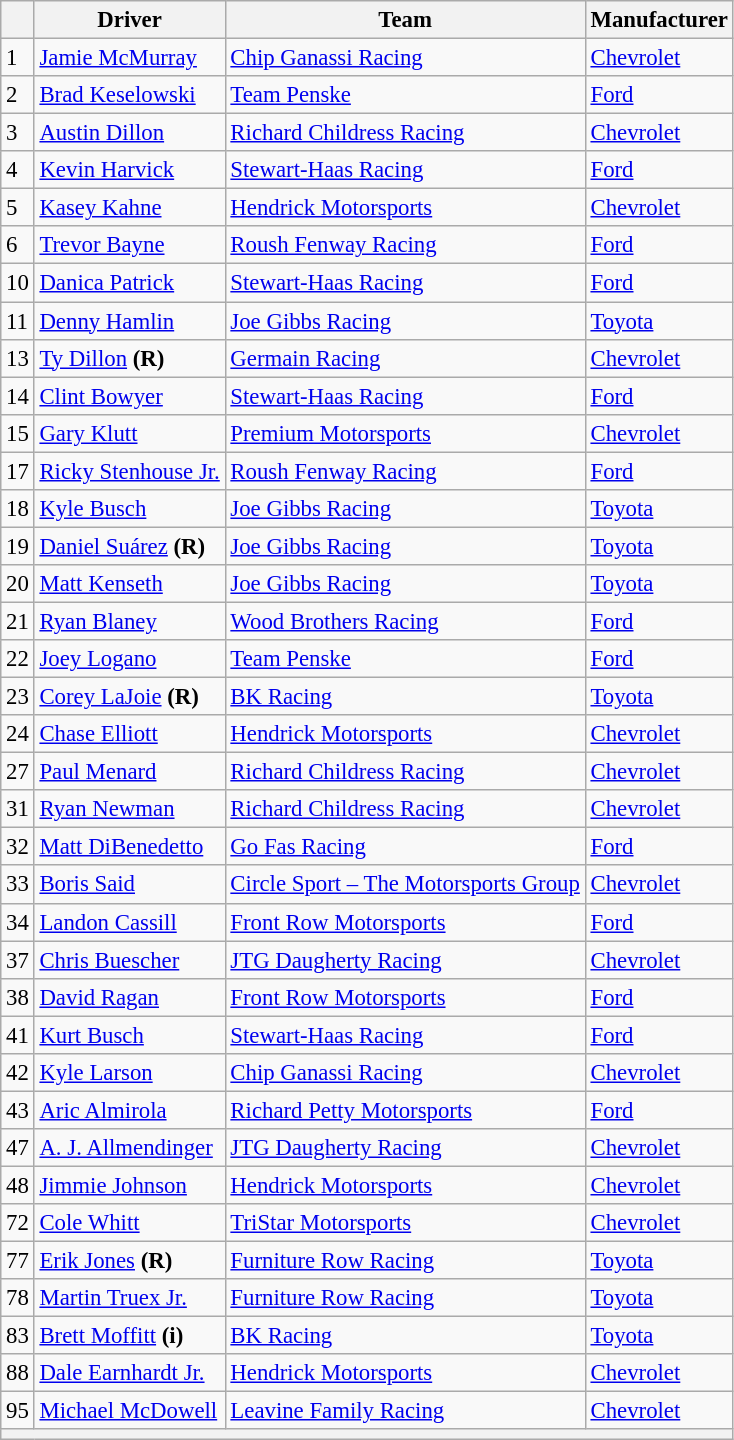<table class="wikitable" style="font-size:95%">
<tr>
<th></th>
<th>Driver</th>
<th>Team</th>
<th>Manufacturer</th>
</tr>
<tr>
<td>1</td>
<td><a href='#'>Jamie McMurray</a></td>
<td><a href='#'>Chip Ganassi Racing</a></td>
<td><a href='#'>Chevrolet</a></td>
</tr>
<tr>
<td>2</td>
<td><a href='#'>Brad Keselowski</a></td>
<td><a href='#'>Team Penske</a></td>
<td><a href='#'>Ford</a></td>
</tr>
<tr>
<td>3</td>
<td><a href='#'>Austin Dillon</a></td>
<td><a href='#'>Richard Childress Racing</a></td>
<td><a href='#'>Chevrolet</a></td>
</tr>
<tr>
<td>4</td>
<td><a href='#'>Kevin Harvick</a></td>
<td><a href='#'>Stewart-Haas Racing</a></td>
<td><a href='#'>Ford</a></td>
</tr>
<tr>
<td>5</td>
<td><a href='#'>Kasey Kahne</a></td>
<td><a href='#'>Hendrick Motorsports</a></td>
<td><a href='#'>Chevrolet</a></td>
</tr>
<tr>
<td>6</td>
<td><a href='#'>Trevor Bayne</a></td>
<td><a href='#'>Roush Fenway Racing</a></td>
<td><a href='#'>Ford</a></td>
</tr>
<tr>
<td>10</td>
<td><a href='#'>Danica Patrick</a></td>
<td><a href='#'>Stewart-Haas Racing</a></td>
<td><a href='#'>Ford</a></td>
</tr>
<tr>
<td>11</td>
<td><a href='#'>Denny Hamlin</a></td>
<td><a href='#'>Joe Gibbs Racing</a></td>
<td><a href='#'>Toyota</a></td>
</tr>
<tr>
<td>13</td>
<td><a href='#'>Ty Dillon</a> <strong>(R)</strong></td>
<td><a href='#'>Germain Racing</a></td>
<td><a href='#'>Chevrolet</a></td>
</tr>
<tr>
<td>14</td>
<td><a href='#'>Clint Bowyer</a></td>
<td><a href='#'>Stewart-Haas Racing</a></td>
<td><a href='#'>Ford</a></td>
</tr>
<tr>
<td>15</td>
<td><a href='#'>Gary Klutt</a></td>
<td><a href='#'>Premium Motorsports</a></td>
<td><a href='#'>Chevrolet</a></td>
</tr>
<tr>
<td>17</td>
<td><a href='#'>Ricky Stenhouse Jr.</a></td>
<td><a href='#'>Roush Fenway Racing</a></td>
<td><a href='#'>Ford</a></td>
</tr>
<tr>
<td>18</td>
<td><a href='#'>Kyle Busch</a></td>
<td><a href='#'>Joe Gibbs Racing</a></td>
<td><a href='#'>Toyota</a></td>
</tr>
<tr>
<td>19</td>
<td><a href='#'>Daniel Suárez</a> <strong>(R)</strong></td>
<td><a href='#'>Joe Gibbs Racing</a></td>
<td><a href='#'>Toyota</a></td>
</tr>
<tr>
<td>20</td>
<td><a href='#'>Matt Kenseth</a></td>
<td><a href='#'>Joe Gibbs Racing</a></td>
<td><a href='#'>Toyota</a></td>
</tr>
<tr>
<td>21</td>
<td><a href='#'>Ryan Blaney</a></td>
<td><a href='#'>Wood Brothers Racing</a></td>
<td><a href='#'>Ford</a></td>
</tr>
<tr>
<td>22</td>
<td><a href='#'>Joey Logano</a></td>
<td><a href='#'>Team Penske</a></td>
<td><a href='#'>Ford</a></td>
</tr>
<tr>
<td>23</td>
<td><a href='#'>Corey LaJoie</a> <strong>(R)</strong></td>
<td><a href='#'>BK Racing</a></td>
<td><a href='#'>Toyota</a></td>
</tr>
<tr>
<td>24</td>
<td><a href='#'>Chase Elliott</a></td>
<td><a href='#'>Hendrick Motorsports</a></td>
<td><a href='#'>Chevrolet</a></td>
</tr>
<tr>
<td>27</td>
<td><a href='#'>Paul Menard</a></td>
<td><a href='#'>Richard Childress Racing</a></td>
<td><a href='#'>Chevrolet</a></td>
</tr>
<tr>
<td>31</td>
<td><a href='#'>Ryan Newman</a></td>
<td><a href='#'>Richard Childress Racing</a></td>
<td><a href='#'>Chevrolet</a></td>
</tr>
<tr>
<td>32</td>
<td><a href='#'>Matt DiBenedetto</a></td>
<td><a href='#'>Go Fas Racing</a></td>
<td><a href='#'>Ford</a></td>
</tr>
<tr>
<td>33</td>
<td><a href='#'>Boris Said</a></td>
<td><a href='#'>Circle Sport – The Motorsports Group</a></td>
<td><a href='#'>Chevrolet</a></td>
</tr>
<tr>
<td>34</td>
<td><a href='#'>Landon Cassill</a></td>
<td><a href='#'>Front Row Motorsports</a></td>
<td><a href='#'>Ford</a></td>
</tr>
<tr>
<td>37</td>
<td><a href='#'>Chris Buescher</a></td>
<td><a href='#'>JTG Daugherty Racing</a></td>
<td><a href='#'>Chevrolet</a></td>
</tr>
<tr>
<td>38</td>
<td><a href='#'>David Ragan</a></td>
<td><a href='#'>Front Row Motorsports</a></td>
<td><a href='#'>Ford</a></td>
</tr>
<tr>
<td>41</td>
<td><a href='#'>Kurt Busch</a></td>
<td><a href='#'>Stewart-Haas Racing</a></td>
<td><a href='#'>Ford</a></td>
</tr>
<tr>
<td>42</td>
<td><a href='#'>Kyle Larson</a></td>
<td><a href='#'>Chip Ganassi Racing</a></td>
<td><a href='#'>Chevrolet</a></td>
</tr>
<tr>
<td>43</td>
<td><a href='#'>Aric Almirola</a></td>
<td><a href='#'>Richard Petty Motorsports</a></td>
<td><a href='#'>Ford</a></td>
</tr>
<tr>
<td>47</td>
<td><a href='#'>A. J. Allmendinger</a></td>
<td><a href='#'>JTG Daugherty Racing</a></td>
<td><a href='#'>Chevrolet</a></td>
</tr>
<tr>
<td>48</td>
<td><a href='#'>Jimmie Johnson</a></td>
<td><a href='#'>Hendrick Motorsports</a></td>
<td><a href='#'>Chevrolet</a></td>
</tr>
<tr>
<td>72</td>
<td><a href='#'>Cole Whitt</a></td>
<td><a href='#'>TriStar Motorsports</a></td>
<td><a href='#'>Chevrolet</a></td>
</tr>
<tr>
<td>77</td>
<td><a href='#'>Erik Jones</a> <strong>(R)</strong></td>
<td><a href='#'>Furniture Row Racing</a></td>
<td><a href='#'>Toyota</a></td>
</tr>
<tr>
<td>78</td>
<td><a href='#'>Martin Truex Jr.</a></td>
<td><a href='#'>Furniture Row Racing</a></td>
<td><a href='#'>Toyota</a></td>
</tr>
<tr>
<td>83</td>
<td><a href='#'>Brett Moffitt</a> <strong>(i)</strong></td>
<td><a href='#'>BK Racing</a></td>
<td><a href='#'>Toyota</a></td>
</tr>
<tr>
<td>88</td>
<td><a href='#'>Dale Earnhardt Jr.</a></td>
<td><a href='#'>Hendrick Motorsports</a></td>
<td><a href='#'>Chevrolet</a></td>
</tr>
<tr>
<td>95</td>
<td><a href='#'>Michael McDowell</a></td>
<td><a href='#'>Leavine Family Racing</a></td>
<td><a href='#'>Chevrolet</a></td>
</tr>
<tr>
<th colspan="4"></th>
</tr>
</table>
